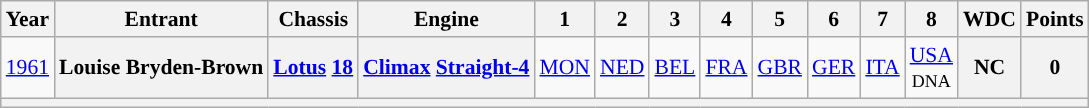<table class="wikitable" style="text-align:center; font-size:90%">
<tr>
<th>Year</th>
<th>Entrant</th>
<th>Chassis</th>
<th>Engine</th>
<th>1</th>
<th>2</th>
<th>3</th>
<th>4</th>
<th>5</th>
<th>6</th>
<th>7</th>
<th>8</th>
<th>WDC</th>
<th>Points</th>
</tr>
<tr>
<td><a href='#'>1961</a></td>
<th>Louise Bryden-Brown</th>
<th><a href='#'>Lotus</a> <a href='#'>18</a></th>
<th><a href='#'>Climax</a> <a href='#'>Straight-4</a></th>
<td><a href='#'>MON</a></td>
<td><a href='#'>NED</a></td>
<td><a href='#'>BEL</a></td>
<td><a href='#'>FRA</a></td>
<td><a href='#'>GBR</a></td>
<td><a href='#'>GER</a></td>
<td><a href='#'>ITA</a></td>
<td><a href='#'>USA</a><br><small>DNA</small></td>
<th>NC</th>
<th>0</th>
</tr>
<tr>
<th colspan="14"></th>
</tr>
</table>
